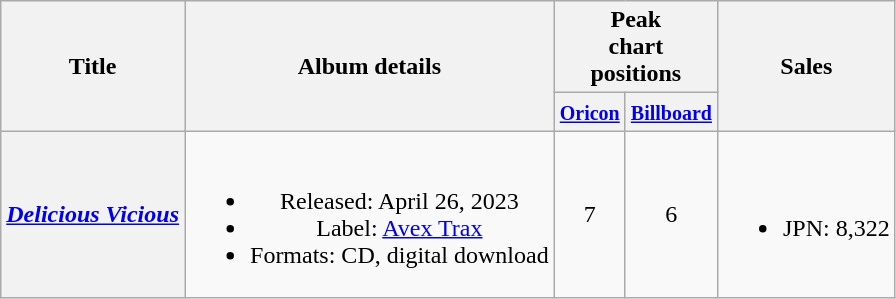<table class="wikitable plainrowheaders" style="text-align:center;">
<tr>
<th scope="col" rowspan="2">Title</th>
<th scope="col" rowspan="2">Album details</th>
<th scope="col" colspan="2">Peak <br> chart <br> positions</th>
<th scope="col" rowspan="2">Sales</th>
</tr>
<tr>
<th scope="col"><small><a href='#'>Oricon</a></small></th>
<th scope="col"><small><a href='#'>Billboard</a></small></th>
</tr>
<tr>
<th scope="row"><em><a href='#'>Delicious Vicious</a></em></th>
<td><br><ul><li>Released: April 26, 2023</li><li>Label: <a href='#'>Avex Trax</a></li><li>Formats: CD, digital download</li></ul></td>
<td>7</td>
<td>6</td>
<td><br><ul><li>JPN: 8,322</li></ul></td>
</tr>
</table>
